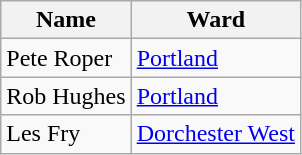<table class="wikitable">
<tr>
<th>Name</th>
<th>Ward</th>
</tr>
<tr>
<td>Pete Roper</td>
<td><a href='#'>Portland</a></td>
</tr>
<tr>
<td>Rob Hughes</td>
<td><a href='#'>Portland</a></td>
</tr>
<tr>
<td>Les Fry</td>
<td><a href='#'>Dorchester West</a></td>
</tr>
</table>
